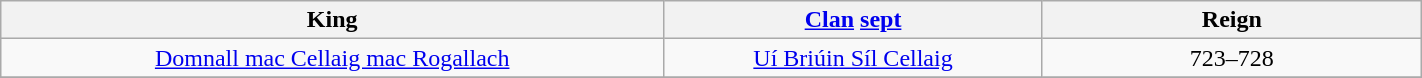<table width=75% class="wikitable">
<tr>
<th width=35%>King</th>
<th width=20%><a href='#'>Clan</a> <a href='#'>sept</a></th>
<th width=20%>Reign</th>
</tr>
<tr>
<td align="center"><a href='#'>Domnall mac Cellaig mac Rogallach</a></td>
<td align="center"><a href='#'>Uí Briúin Síl Cellaig</a></td>
<td align="center">723–728</td>
</tr>
<tr>
</tr>
</table>
